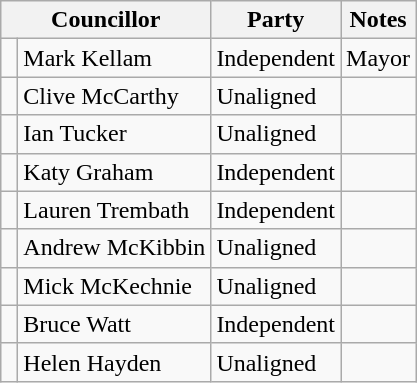<table class="wikitable">
<tr>
<th colspan="2">Councillor</th>
<th>Party</th>
<th>Notes</th>
</tr>
<tr>
<td> </td>
<td>Mark Kellam</td>
<td>Independent</td>
<td>Mayor</td>
</tr>
<tr>
<td> </td>
<td>Clive McCarthy</td>
<td>Unaligned</td>
<td></td>
</tr>
<tr>
<td> </td>
<td>Ian Tucker</td>
<td>Unaligned</td>
<td></td>
</tr>
<tr>
<td> </td>
<td>Katy Graham</td>
<td>Independent</td>
<td></td>
</tr>
<tr>
<td> </td>
<td>Lauren Trembath</td>
<td>Independent</td>
<td></td>
</tr>
<tr>
<td> </td>
<td>Andrew McKibbin</td>
<td>Unaligned</td>
<td></td>
</tr>
<tr>
<td> </td>
<td>Mick McKechnie</td>
<td>Unaligned</td>
<td></td>
</tr>
<tr>
<td> </td>
<td>Bruce Watt</td>
<td>Independent</td>
<td></td>
</tr>
<tr>
<td> </td>
<td>Helen Hayden</td>
<td>Unaligned</td>
<td></td>
</tr>
</table>
